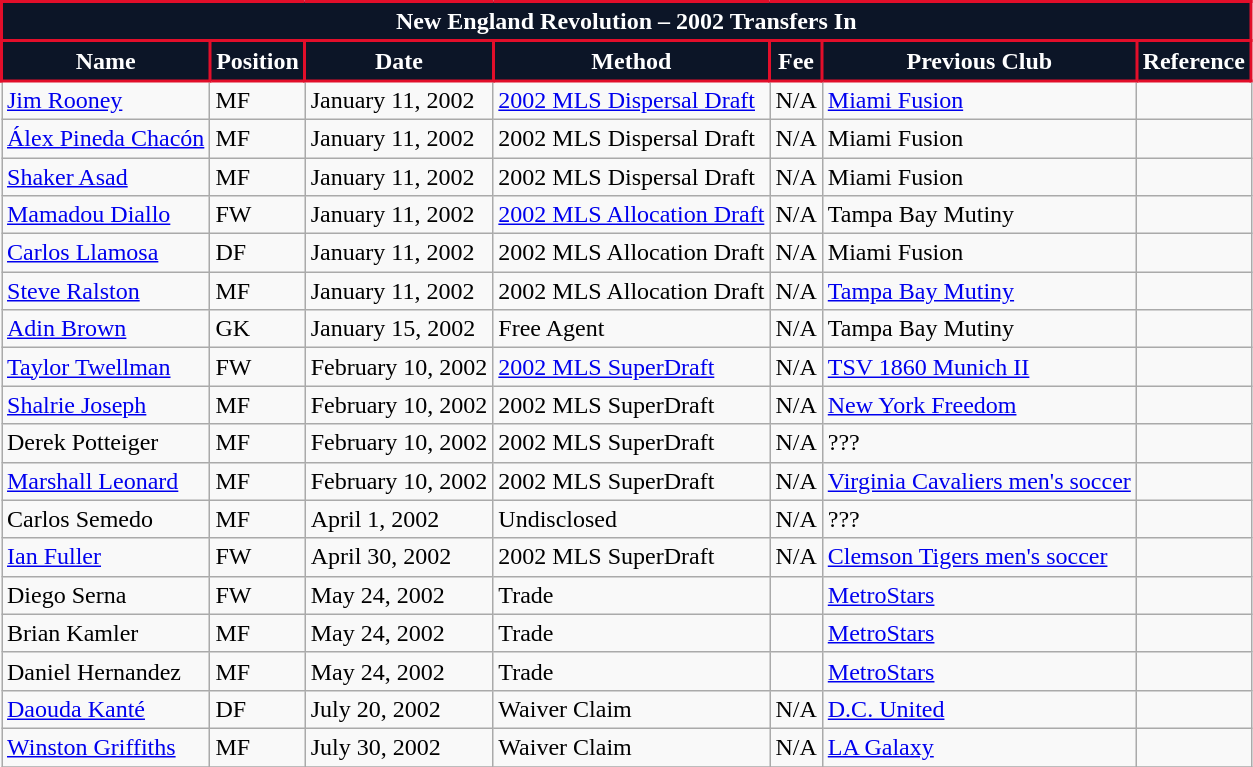<table class="wikitable">
<tr>
<th colspan="7" style="background:#0c1527; color:#fff; border:2px solid #e20e2a; text-align: center; font-weight:bold;">New England Revolution – 2002 Transfers In</th>
</tr>
<tr>
<th style="background:#0c1527; color:#fff; border:2px solid #e20e2a;" scope="col">Name</th>
<th style="background:#0c1527; color:#fff; border:2px solid #e20e2a;" scope="col">Position</th>
<th style="background:#0c1527; color:#fff; border:2px solid #e20e2a;" scope="col">Date</th>
<th style="background:#0c1527; color:#fff; border:2px solid #e20e2a;" scope="col">Method</th>
<th style="background:#0c1527; color:#fff; border:2px solid #e20e2a;" scope="col">Fee</th>
<th style="background:#0c1527; color:#fff; border:2px solid #e20e2a;" scope="col">Previous Club</th>
<th style="background:#0c1527; color:#fff; border:2px solid #e20e2a;" scope="col">Reference</th>
</tr>
<tr>
<td><a href='#'>Jim Rooney</a></td>
<td>MF</td>
<td>January 11, 2002</td>
<td><a href='#'>2002 MLS Dispersal Draft</a></td>
<td>N/A</td>
<td><a href='#'>Miami Fusion</a></td>
<td></td>
</tr>
<tr>
<td><a href='#'>Álex Pineda Chacón</a></td>
<td>MF</td>
<td>January 11, 2002</td>
<td>2002 MLS Dispersal Draft</td>
<td>N/A</td>
<td>Miami Fusion</td>
<td></td>
</tr>
<tr>
<td><a href='#'>Shaker Asad</a></td>
<td>MF</td>
<td>January 11, 2002</td>
<td>2002 MLS Dispersal Draft</td>
<td>N/A</td>
<td>Miami Fusion</td>
<td></td>
</tr>
<tr>
<td><a href='#'>Mamadou Diallo</a></td>
<td>FW</td>
<td>January 11, 2002</td>
<td><a href='#'>2002 MLS Allocation Draft</a></td>
<td>N/A</td>
<td>Tampa Bay Mutiny</td>
<td></td>
</tr>
<tr>
<td><a href='#'>Carlos Llamosa</a></td>
<td>DF</td>
<td>January 11, 2002</td>
<td>2002 MLS Allocation Draft</td>
<td>N/A</td>
<td>Miami Fusion</td>
<td></td>
</tr>
<tr>
<td><a href='#'>Steve Ralston</a></td>
<td>MF</td>
<td>January 11, 2002</td>
<td>2002 MLS Allocation Draft</td>
<td>N/A</td>
<td><a href='#'>Tampa Bay Mutiny</a></td>
<td></td>
</tr>
<tr>
<td><a href='#'>Adin Brown</a></td>
<td>GK</td>
<td>January 15, 2002</td>
<td>Free Agent</td>
<td>N/A</td>
<td>Tampa Bay Mutiny</td>
<td></td>
</tr>
<tr>
<td><a href='#'>Taylor Twellman</a></td>
<td>FW</td>
<td>February 10, 2002</td>
<td><a href='#'>2002 MLS SuperDraft</a></td>
<td>N/A</td>
<td><a href='#'>TSV 1860 Munich II</a></td>
<td></td>
</tr>
<tr>
<td><a href='#'>Shalrie Joseph</a></td>
<td>MF</td>
<td>February 10, 2002</td>
<td>2002 MLS SuperDraft</td>
<td>N/A</td>
<td><a href='#'>New York Freedom</a></td>
<td></td>
</tr>
<tr>
<td>Derek Potteiger</td>
<td>MF</td>
<td>February 10, 2002</td>
<td>2002 MLS SuperDraft</td>
<td>N/A</td>
<td>???</td>
<td></td>
</tr>
<tr>
<td><a href='#'>Marshall Leonard</a></td>
<td>MF</td>
<td>February 10, 2002</td>
<td>2002 MLS SuperDraft</td>
<td>N/A</td>
<td><a href='#'>Virginia Cavaliers men's soccer</a></td>
<td></td>
</tr>
<tr>
<td>Carlos Semedo</td>
<td>MF</td>
<td>April 1, 2002</td>
<td>Undisclosed</td>
<td>N/A</td>
<td>???</td>
<td></td>
</tr>
<tr>
<td><a href='#'>Ian Fuller</a></td>
<td>FW</td>
<td>April 30, 2002</td>
<td>2002 MLS SuperDraft</td>
<td>N/A</td>
<td><a href='#'>Clemson Tigers men's soccer</a></td>
<td></td>
</tr>
<tr>
<td>Diego Serna</td>
<td>FW</td>
<td>May 24, 2002</td>
<td>Trade</td>
<td></td>
<td><a href='#'>MetroStars</a></td>
<td></td>
</tr>
<tr>
<td>Brian Kamler</td>
<td>MF</td>
<td>May 24, 2002</td>
<td>Trade</td>
<td></td>
<td><a href='#'>MetroStars</a></td>
<td></td>
</tr>
<tr>
<td>Daniel Hernandez</td>
<td>MF</td>
<td>May 24, 2002</td>
<td>Trade</td>
<td></td>
<td><a href='#'>MetroStars</a></td>
<td></td>
</tr>
<tr>
<td><a href='#'>Daouda Kanté</a></td>
<td>DF</td>
<td>July 20, 2002</td>
<td>Waiver Claim</td>
<td>N/A</td>
<td><a href='#'>D.C. United</a></td>
<td></td>
</tr>
<tr>
<td><a href='#'>Winston Griffiths</a></td>
<td>MF</td>
<td>July 30, 2002</td>
<td>Waiver Claim</td>
<td>N/A</td>
<td><a href='#'>LA Galaxy</a></td>
<td></td>
</tr>
<tr>
</tr>
</table>
